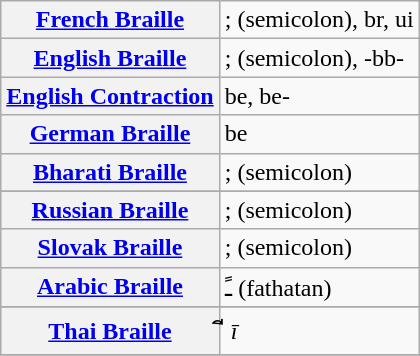<table class="wikitable">
<tr>
<th align=left><a href='#'>French Braille</a></th>
<td>; (semicolon), br, ui</td>
</tr>
<tr>
<th align=left><a href='#'>English Braille</a></th>
<td>; (semicolon), -bb-</td>
</tr>
<tr>
<th align=left><a href='#'>English Contraction</a></th>
<td>be, be-</td>
</tr>
<tr>
<th align=left><a href='#'>German Braille</a></th>
<td>be</td>
</tr>
<tr>
<th align=left><a href='#'>Bharati Braille</a></th>
<td>; (semicolon) </td>
</tr>
<tr>
</tr>
<tr>
</tr>
<tr>
<th align=left><a href='#'>Russian Braille</a></th>
<td>; (semicolon)</td>
</tr>
<tr>
<th align=left><a href='#'>Slovak Braille</a></th>
<td>; (semicolon)</td>
</tr>
<tr>
<th align=left><a href='#'>Arabic Braille</a></th>
<td>ـً (fathatan)</td>
</tr>
<tr>
</tr>
<tr>
</tr>
<tr>
<th align=left><a href='#'>Thai Braille</a></th>
<td>ี <em>ī</em></td>
</tr>
<tr>
</tr>
</table>
